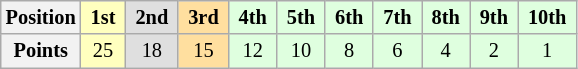<table class="wikitable" style="font-size:85%; text-align:center">
<tr>
<th>Position</th>
<td style="background:#ffffbf"> <strong>1st</strong> </td>
<td style="background:#dfdfdf"> <strong>2nd</strong> </td>
<td style="background:#ffdf9f"> <strong>3rd</strong> </td>
<td style="background:#dfffdf"> <strong>4th</strong> </td>
<td style="background:#dfffdf"> <strong>5th</strong> </td>
<td style="background:#dfffdf"> <strong>6th</strong> </td>
<td style="background:#dfffdf"> <strong>7th</strong> </td>
<td style="background:#dfffdf"> <strong>8th</strong> </td>
<td style="background:#dfffdf"> <strong>9th</strong> </td>
<td style="background:#dfffdf"> <strong>10th</strong> </td>
</tr>
<tr>
<th>Points</th>
<td style="background:#ffffbf">25</td>
<td style="background:#dfdfdf">18</td>
<td style="background:#ffdf9f">15</td>
<td style="background:#dfffdf">12</td>
<td style="background:#dfffdf">10</td>
<td style="background:#dfffdf">8</td>
<td style="background:#dfffdf">6</td>
<td style="background:#dfffdf">4</td>
<td style="background:#dfffdf">2</td>
<td style="background:#dfffdf">1</td>
</tr>
</table>
